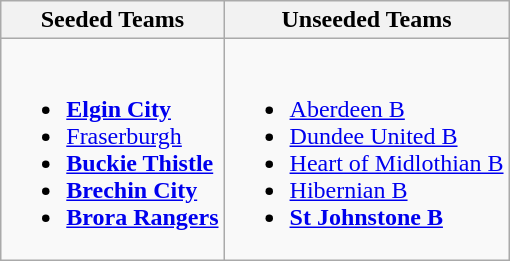<table class="wikitable">
<tr>
<th>Seeded Teams</th>
<th>Unseeded Teams</th>
</tr>
<tr>
<td valign="top"><br><ul><li><strong><a href='#'>Elgin City</a></strong></li><li><a href='#'>Fraserburgh</a></li><li><strong><a href='#'>Buckie Thistle</a></strong></li><li><strong><a href='#'>Brechin City</a></strong></li><li><strong><a href='#'>Brora Rangers</a></strong></li></ul></td>
<td valign="top"><br><ul><li><a href='#'>Aberdeen B</a></li><li><a href='#'>Dundee United B</a></li><li><a href='#'>Heart of Midlothian B</a></li><li><a href='#'>Hibernian B</a></li><li><strong><a href='#'>St Johnstone B</a></strong></li></ul></td>
</tr>
</table>
